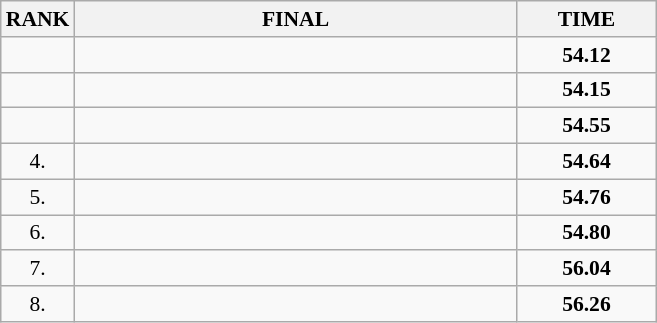<table class="wikitable" style="border-collapse: collapse; font-size: 90%;">
<tr>
<th>RANK</th>
<th style="width: 20em">FINAL</th>
<th style="width: 6em">TIME</th>
</tr>
<tr>
<td align="center"></td>
<td></td>
<td align="center"><strong>54.12</strong></td>
</tr>
<tr>
<td align="center"></td>
<td></td>
<td align="center"><strong>54.15</strong></td>
</tr>
<tr>
<td align="center"></td>
<td></td>
<td align="center"><strong>54.55</strong></td>
</tr>
<tr>
<td align="center">4.</td>
<td></td>
<td align="center"><strong>54.64</strong></td>
</tr>
<tr>
<td align="center">5.</td>
<td></td>
<td align="center"><strong>54.76</strong></td>
</tr>
<tr>
<td align="center">6.</td>
<td></td>
<td align="center"><strong>54.80</strong></td>
</tr>
<tr>
<td align="center">7.</td>
<td></td>
<td align="center"><strong>56.04</strong></td>
</tr>
<tr>
<td align="center">8.</td>
<td></td>
<td align="center"><strong>56.26</strong></td>
</tr>
</table>
